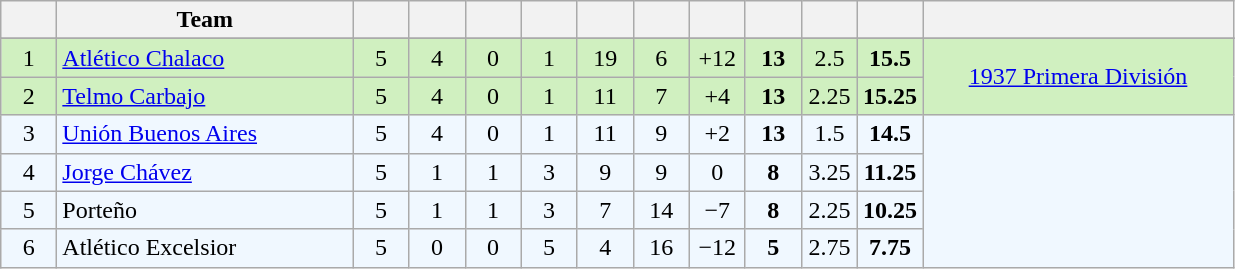<table class="wikitable" style="text-align:center;">
<tr>
<th width="30"></th>
<th width="190">Team</th>
<th width="30"></th>
<th width="30"></th>
<th width="30"></th>
<th width="30"></th>
<th width="30"></th>
<th width="30"></th>
<th width="30"></th>
<th width="30"></th>
<th width="30"></th>
<th width="30"></th>
<th width="200"></th>
</tr>
<tr>
</tr>
<tr bgcolor=#D0F0C0>
<td>1</td>
<td align=left><a href='#'>Atlético Chalaco</a></td>
<td>5</td>
<td>4</td>
<td>0</td>
<td>1</td>
<td>19</td>
<td>6</td>
<td>+12</td>
<td><strong>13</strong></td>
<td>2.5</td>
<td><strong>15.5</strong></td>
<td rowspan=2><a href='#'>1937 Primera División</a></td>
</tr>
<tr bgcolor=#D0F0C0>
<td>2</td>
<td align=left><a href='#'>Telmo Carbajo</a></td>
<td>5</td>
<td>4</td>
<td>0</td>
<td>1</td>
<td>11</td>
<td>7</td>
<td>+4</td>
<td><strong>13</strong></td>
<td>2.25</td>
<td><strong>15.25</strong></td>
</tr>
<tr bgcolor=#F0F8FF>
<td>3</td>
<td align=left><a href='#'>Unión Buenos Aires</a></td>
<td>5</td>
<td>4</td>
<td>0</td>
<td>1</td>
<td>11</td>
<td>9</td>
<td>+2</td>
<td><strong>13</strong></td>
<td>1.5</td>
<td><strong>14.5</strong></td>
<td rowspan=4></td>
</tr>
<tr bgcolor=#F0F8FF>
<td>4</td>
<td align=left><a href='#'>Jorge Chávez</a></td>
<td>5</td>
<td>1</td>
<td>1</td>
<td>3</td>
<td>9</td>
<td>9</td>
<td>0</td>
<td><strong>8</strong></td>
<td>3.25</td>
<td><strong>11.25</strong></td>
</tr>
<tr bgcolor=#F0F8FF>
<td>5</td>
<td align=left>Porteño</td>
<td>5</td>
<td>1</td>
<td>1</td>
<td>3</td>
<td>7</td>
<td>14</td>
<td>−7</td>
<td><strong>8</strong></td>
<td>2.25</td>
<td><strong>10.25</strong></td>
</tr>
<tr bgcolor=#F0F8FF>
<td>6</td>
<td align=left>Atlético Excelsior</td>
<td>5</td>
<td>0</td>
<td>0</td>
<td>5</td>
<td>4</td>
<td>16</td>
<td>−12</td>
<td><strong>5</strong></td>
<td>2.75</td>
<td><strong>7.75</strong></td>
</tr>
</table>
